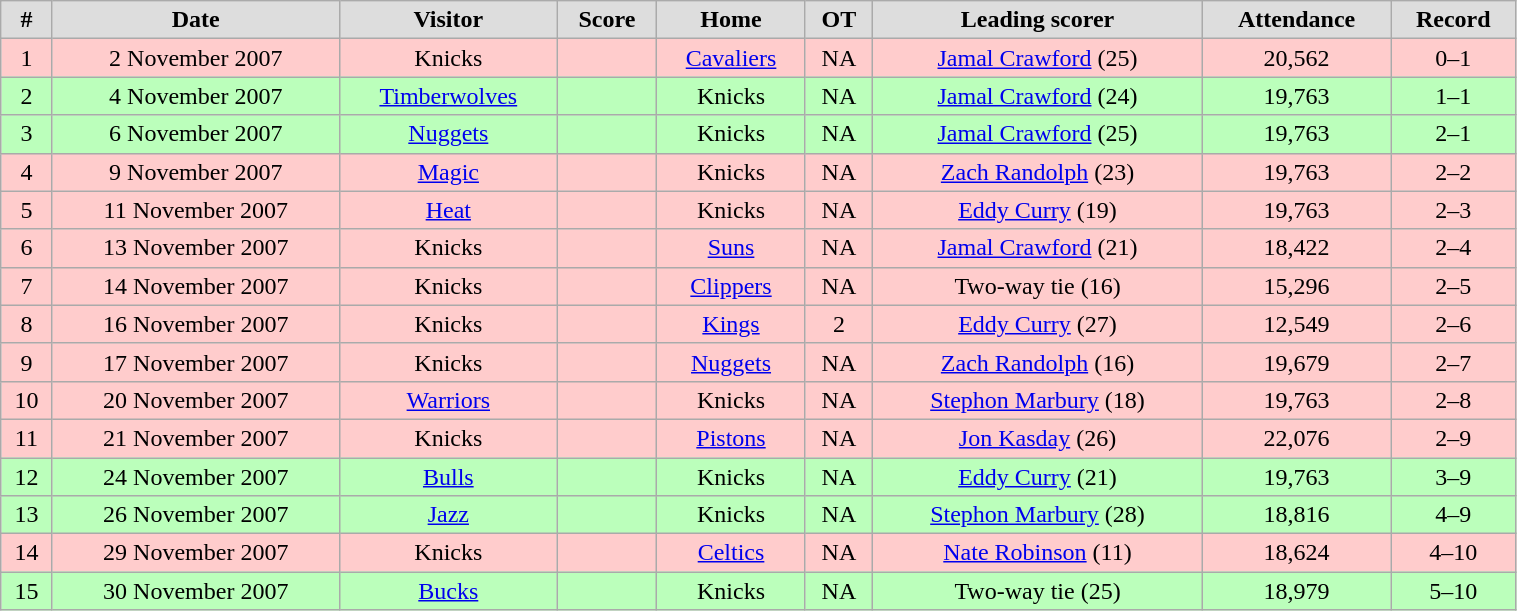<table class="wikitable" width="80%">
<tr align="center"  bgcolor="#dddddd">
<td><strong>#</strong></td>
<td><strong>Date</strong></td>
<td><strong>Visitor</strong></td>
<td><strong>Score</strong></td>
<td><strong>Home</strong></td>
<td><strong>OT</strong></td>
<td><strong>Leading scorer</strong></td>
<td><strong>Attendance</strong></td>
<td><strong>Record</strong></td>
</tr>
<tr align="center" bgcolor="#ffcccc">
<td>1</td>
<td>2 November 2007</td>
<td>Knicks</td>
<td></td>
<td><a href='#'>Cavaliers</a></td>
<td>NA</td>
<td><a href='#'>Jamal Crawford</a> (25)</td>
<td>20,562</td>
<td>0–1</td>
</tr>
<tr align="center" bgcolor="#bbffbb">
<td>2</td>
<td>4 November 2007</td>
<td><a href='#'>Timberwolves</a></td>
<td></td>
<td>Knicks</td>
<td>NA</td>
<td><a href='#'>Jamal Crawford</a> (24)</td>
<td>19,763</td>
<td>1–1</td>
</tr>
<tr align="center" bgcolor="#bbffbb">
<td>3</td>
<td>6 November 2007</td>
<td><a href='#'>Nuggets</a></td>
<td></td>
<td>Knicks</td>
<td>NA</td>
<td><a href='#'>Jamal Crawford</a> (25)</td>
<td>19,763</td>
<td>2–1</td>
</tr>
<tr align="center" bgcolor="#ffcccc">
<td>4</td>
<td>9 November 2007</td>
<td><a href='#'>Magic</a></td>
<td></td>
<td>Knicks</td>
<td>NA</td>
<td><a href='#'>Zach Randolph</a> (23)</td>
<td>19,763</td>
<td>2–2</td>
</tr>
<tr align="center" bgcolor="#ffcccc">
<td>5</td>
<td>11 November 2007</td>
<td><a href='#'>Heat</a></td>
<td></td>
<td>Knicks</td>
<td>NA</td>
<td><a href='#'>Eddy Curry</a> (19)</td>
<td>19,763</td>
<td>2–3</td>
</tr>
<tr align="center" bgcolor="#ffcccc">
<td>6</td>
<td>13 November 2007</td>
<td>Knicks</td>
<td></td>
<td><a href='#'>Suns</a></td>
<td>NA</td>
<td><a href='#'>Jamal Crawford</a> (21)</td>
<td>18,422</td>
<td>2–4</td>
</tr>
<tr align="center" bgcolor="#ffcccc">
<td>7</td>
<td>14 November 2007</td>
<td>Knicks</td>
<td></td>
<td><a href='#'>Clippers</a></td>
<td>NA</td>
<td>Two-way tie (16)</td>
<td>15,296</td>
<td>2–5</td>
</tr>
<tr align="center" bgcolor="#ffcccc">
<td>8</td>
<td>16 November 2007</td>
<td>Knicks</td>
<td></td>
<td><a href='#'>Kings</a></td>
<td>2</td>
<td><a href='#'>Eddy Curry</a> (27)</td>
<td>12,549</td>
<td>2–6</td>
</tr>
<tr align="center" bgcolor="#ffcccc">
<td>9</td>
<td>17 November 2007</td>
<td>Knicks</td>
<td></td>
<td><a href='#'>Nuggets</a></td>
<td>NA</td>
<td><a href='#'>Zach Randolph</a> (16)</td>
<td>19,679</td>
<td>2–7</td>
</tr>
<tr align="center" bgcolor="#ffcccc">
<td>10</td>
<td>20 November 2007</td>
<td><a href='#'>Warriors</a></td>
<td></td>
<td>Knicks</td>
<td>NA</td>
<td><a href='#'>Stephon Marbury</a> (18)</td>
<td>19,763</td>
<td>2–8</td>
</tr>
<tr align="center" bgcolor="#ffcccc">
<td>11</td>
<td>21 November 2007</td>
<td>Knicks</td>
<td></td>
<td><a href='#'>Pistons</a></td>
<td>NA</td>
<td><a href='#'>Jon Kasday</a> (26)</td>
<td>22,076</td>
<td>2–9</td>
</tr>
<tr align="center" bgcolor="#bbffbb">
<td>12</td>
<td>24 November 2007</td>
<td><a href='#'>Bulls</a></td>
<td></td>
<td>Knicks</td>
<td>NA</td>
<td><a href='#'>Eddy Curry</a> (21)</td>
<td>19,763</td>
<td>3–9</td>
</tr>
<tr align="center" bgcolor="#bbffbb">
<td>13</td>
<td>26 November 2007</td>
<td><a href='#'>Jazz</a></td>
<td></td>
<td>Knicks</td>
<td>NA</td>
<td><a href='#'>Stephon Marbury</a> (28)</td>
<td>18,816</td>
<td>4–9</td>
</tr>
<tr align="center" bgcolor="#ffcccc">
<td>14</td>
<td>29 November 2007</td>
<td>Knicks</td>
<td></td>
<td><a href='#'>Celtics</a></td>
<td>NA</td>
<td><a href='#'>Nate Robinson</a> (11)</td>
<td>18,624</td>
<td>4–10</td>
</tr>
<tr align="center" bgcolor="#bbffbb">
<td>15</td>
<td>30 November 2007</td>
<td><a href='#'>Bucks</a></td>
<td></td>
<td>Knicks</td>
<td>NA</td>
<td>Two-way tie (25)</td>
<td>18,979</td>
<td>5–10</td>
</tr>
</table>
